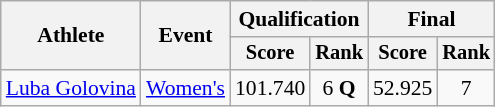<table class="wikitable" style="font-size:90%">
<tr>
<th rowspan="2">Athlete</th>
<th rowspan="2">Event</th>
<th colspan="2">Qualification</th>
<th colspan="2">Final</th>
</tr>
<tr style="font-size:95%">
<th>Score</th>
<th>Rank</th>
<th>Score</th>
<th>Rank</th>
</tr>
<tr align=center>
<td align=left><a href='#'>Luba Golovina</a></td>
<td align=left><a href='#'>Women's</a></td>
<td>101.740</td>
<td>6 <strong>Q</strong></td>
<td>52.925</td>
<td>7</td>
</tr>
</table>
